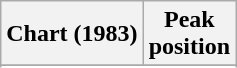<table class="wikitable sortable plainrowheaders" style="text-align:center">
<tr>
<th scope="col">Chart (1983)</th>
<th scope="col">Peak<br>position</th>
</tr>
<tr>
</tr>
<tr>
</tr>
<tr>
</tr>
</table>
